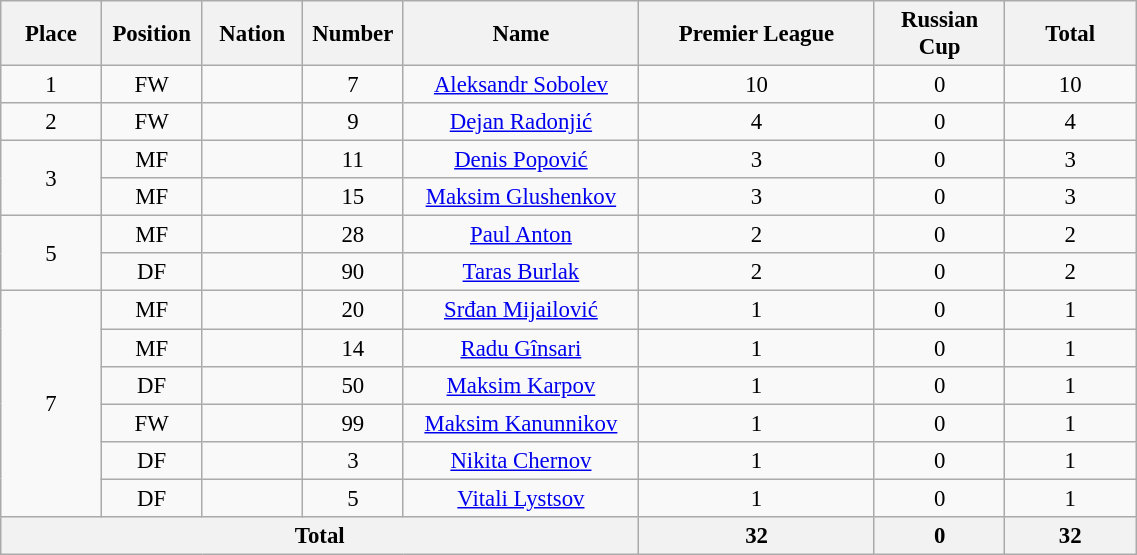<table class="wikitable" style="font-size: 95%; text-align: center;">
<tr>
<th width=60>Place</th>
<th width=60>Position</th>
<th width=60>Nation</th>
<th width=60>Number</th>
<th width=150>Name</th>
<th width=150>Premier League</th>
<th width=80>Russian Cup</th>
<th width=80>Total</th>
</tr>
<tr>
<td>1</td>
<td>FW</td>
<td></td>
<td>7</td>
<td><a href='#'>Aleksandr Sobolev</a></td>
<td>10</td>
<td>0</td>
<td>10</td>
</tr>
<tr>
<td>2</td>
<td>FW</td>
<td></td>
<td>9</td>
<td><a href='#'>Dejan Radonjić</a></td>
<td>4</td>
<td>0</td>
<td>4</td>
</tr>
<tr>
<td rowspan="2">3</td>
<td>MF</td>
<td></td>
<td>11</td>
<td><a href='#'>Denis Popović</a></td>
<td>3</td>
<td>0</td>
<td>3</td>
</tr>
<tr>
<td>MF</td>
<td></td>
<td>15</td>
<td><a href='#'>Maksim Glushenkov</a></td>
<td>3</td>
<td>0</td>
<td>3</td>
</tr>
<tr>
<td rowspan="2">5</td>
<td>MF</td>
<td></td>
<td>28</td>
<td><a href='#'>Paul Anton</a></td>
<td>2</td>
<td>0</td>
<td>2</td>
</tr>
<tr>
<td>DF</td>
<td></td>
<td>90</td>
<td><a href='#'>Taras Burlak</a></td>
<td>2</td>
<td>0</td>
<td>2</td>
</tr>
<tr>
<td rowspan="6">7</td>
<td>MF</td>
<td></td>
<td>20</td>
<td><a href='#'>Srđan Mijailović</a></td>
<td>1</td>
<td>0</td>
<td>1</td>
</tr>
<tr>
<td>MF</td>
<td></td>
<td>14</td>
<td><a href='#'>Radu Gînsari</a></td>
<td>1</td>
<td>0</td>
<td>1</td>
</tr>
<tr>
<td>DF</td>
<td></td>
<td>50</td>
<td><a href='#'>Maksim Karpov</a></td>
<td>1</td>
<td>0</td>
<td>1</td>
</tr>
<tr>
<td>FW</td>
<td></td>
<td>99</td>
<td><a href='#'>Maksim Kanunnikov</a></td>
<td>1</td>
<td>0</td>
<td>1</td>
</tr>
<tr>
<td>DF</td>
<td></td>
<td>3</td>
<td><a href='#'>Nikita Chernov</a></td>
<td>1</td>
<td>0</td>
<td>1</td>
</tr>
<tr>
<td>DF</td>
<td></td>
<td>5</td>
<td><a href='#'>Vitali Lystsov</a></td>
<td>1</td>
<td>0</td>
<td>1</td>
</tr>
<tr>
<th colspan=5>Total</th>
<th>32</th>
<th>0</th>
<th>32</th>
</tr>
</table>
